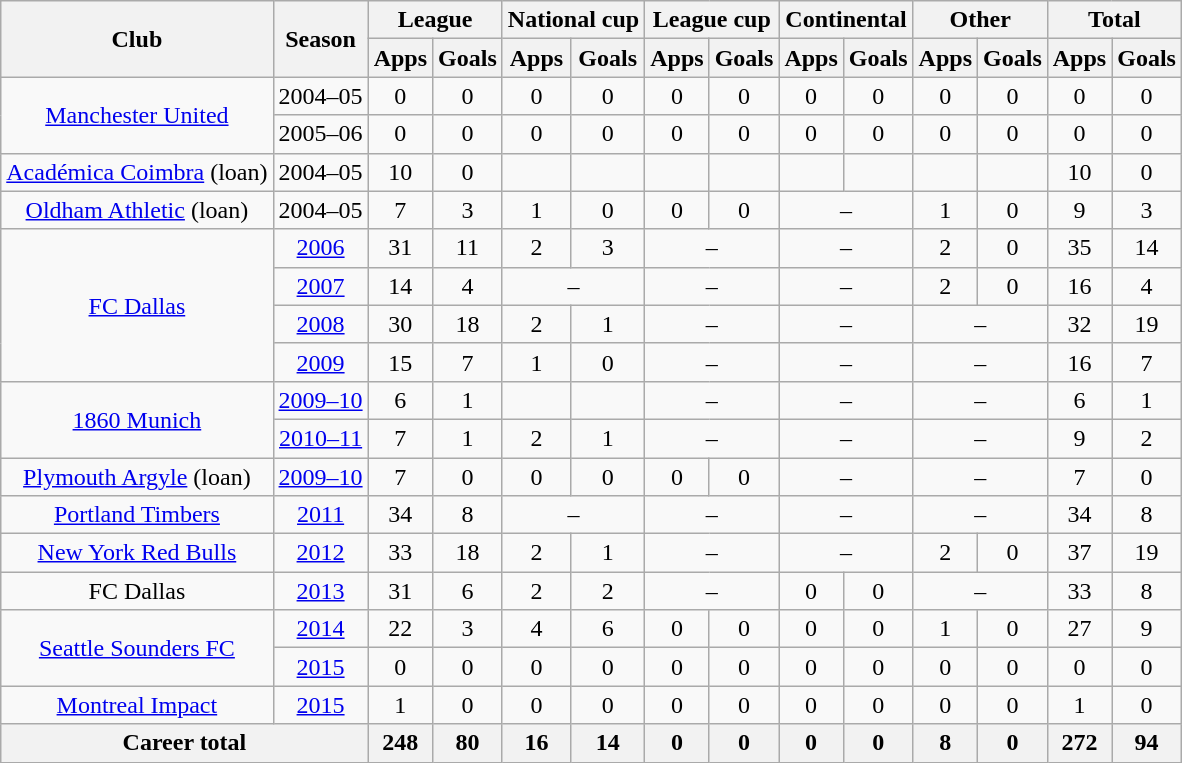<table class="wikitable" style="text-align:center">
<tr>
<th rowspan="2">Club</th>
<th rowspan="2">Season</th>
<th colspan="2">League</th>
<th colspan="2">National cup</th>
<th colspan="2">League cup</th>
<th colspan="2">Continental</th>
<th colspan="2">Other</th>
<th colspan="2">Total</th>
</tr>
<tr>
<th>Apps</th>
<th>Goals</th>
<th>Apps</th>
<th>Goals</th>
<th>Apps</th>
<th>Goals</th>
<th>Apps</th>
<th>Goals</th>
<th>Apps</th>
<th>Goals</th>
<th>Apps</th>
<th>Goals</th>
</tr>
<tr>
<td rowspan="2"><a href='#'>Manchester United</a></td>
<td>2004–05</td>
<td>0</td>
<td>0</td>
<td>0</td>
<td>0</td>
<td>0</td>
<td>0</td>
<td>0</td>
<td>0</td>
<td>0</td>
<td>0</td>
<td>0</td>
<td>0</td>
</tr>
<tr>
<td>2005–06</td>
<td>0</td>
<td>0</td>
<td>0</td>
<td>0</td>
<td>0</td>
<td>0</td>
<td>0</td>
<td>0</td>
<td>0</td>
<td>0</td>
<td>0</td>
<td>0</td>
</tr>
<tr>
<td><a href='#'>Académica Coimbra</a> (loan)</td>
<td>2004–05</td>
<td>10</td>
<td>0</td>
<td></td>
<td></td>
<td></td>
<td></td>
<td></td>
<td></td>
<td></td>
<td></td>
<td>10</td>
<td>0</td>
</tr>
<tr>
<td><a href='#'>Oldham Athletic</a> (loan)</td>
<td>2004–05</td>
<td>7</td>
<td>3</td>
<td>1</td>
<td>0</td>
<td>0</td>
<td>0</td>
<td colspan="2">–</td>
<td>1</td>
<td>0</td>
<td>9</td>
<td>3</td>
</tr>
<tr>
<td rowspan="4"><a href='#'>FC Dallas</a></td>
<td><a href='#'>2006</a></td>
<td>31</td>
<td>11</td>
<td>2</td>
<td>3</td>
<td colspan="2">–</td>
<td colspan="2">–</td>
<td>2</td>
<td>0</td>
<td>35</td>
<td>14</td>
</tr>
<tr>
<td><a href='#'>2007</a></td>
<td>14</td>
<td>4</td>
<td colspan="2">–</td>
<td colspan="2">–</td>
<td colspan="2">–</td>
<td>2</td>
<td>0</td>
<td>16</td>
<td>4</td>
</tr>
<tr>
<td><a href='#'>2008</a></td>
<td>30</td>
<td>18</td>
<td>2</td>
<td>1</td>
<td colspan="2">–</td>
<td colspan="2">–</td>
<td colspan="2">–</td>
<td>32</td>
<td>19</td>
</tr>
<tr>
<td><a href='#'>2009</a></td>
<td>15</td>
<td>7</td>
<td>1</td>
<td>0</td>
<td colspan="2">–</td>
<td colspan="2">–</td>
<td colspan="2">–</td>
<td>16</td>
<td>7</td>
</tr>
<tr>
<td rowspan="2"><a href='#'>1860 Munich</a></td>
<td><a href='#'>2009–10</a></td>
<td>6</td>
<td>1</td>
<td></td>
<td></td>
<td colspan="2">–</td>
<td colspan="2">–</td>
<td colspan="2">–</td>
<td>6</td>
<td>1</td>
</tr>
<tr>
<td><a href='#'>2010–11</a></td>
<td>7</td>
<td>1</td>
<td>2</td>
<td>1</td>
<td colspan="2">–</td>
<td colspan="2">–</td>
<td colspan="2">–</td>
<td>9</td>
<td>2</td>
</tr>
<tr>
<td><a href='#'>Plymouth Argyle</a> (loan)</td>
<td><a href='#'>2009–10</a></td>
<td>7</td>
<td>0</td>
<td>0</td>
<td>0</td>
<td>0</td>
<td>0</td>
<td colspan="2">–</td>
<td colspan="2">–</td>
<td>7</td>
<td>0</td>
</tr>
<tr>
<td><a href='#'>Portland Timbers</a></td>
<td><a href='#'>2011</a></td>
<td>34</td>
<td>8</td>
<td colspan="2">–</td>
<td colspan="2">–</td>
<td colspan="2">–</td>
<td colspan="2">–</td>
<td>34</td>
<td>8</td>
</tr>
<tr>
<td><a href='#'>New York Red Bulls</a></td>
<td><a href='#'>2012</a></td>
<td>33</td>
<td>18</td>
<td>2</td>
<td>1</td>
<td colspan="2">–</td>
<td colspan="2">–</td>
<td>2</td>
<td>0</td>
<td>37</td>
<td>19</td>
</tr>
<tr>
<td>FC Dallas</td>
<td><a href='#'>2013</a></td>
<td>31</td>
<td>6</td>
<td>2</td>
<td>2</td>
<td colspan="2">–</td>
<td>0</td>
<td>0</td>
<td colspan="2">–</td>
<td>33</td>
<td>8</td>
</tr>
<tr>
<td rowspan="2"><a href='#'>Seattle Sounders FC</a></td>
<td><a href='#'>2014</a></td>
<td>22</td>
<td>3</td>
<td>4</td>
<td>6</td>
<td>0</td>
<td>0</td>
<td>0</td>
<td>0</td>
<td>1</td>
<td>0</td>
<td>27</td>
<td>9</td>
</tr>
<tr>
<td><a href='#'>2015</a></td>
<td>0</td>
<td>0</td>
<td>0</td>
<td>0</td>
<td>0</td>
<td>0</td>
<td>0</td>
<td>0</td>
<td>0</td>
<td>0</td>
<td>0</td>
<td>0</td>
</tr>
<tr>
<td><a href='#'>Montreal Impact</a></td>
<td><a href='#'>2015</a></td>
<td>1</td>
<td>0</td>
<td>0</td>
<td>0</td>
<td>0</td>
<td>0</td>
<td>0</td>
<td>0</td>
<td>0</td>
<td>0</td>
<td>1</td>
<td>0</td>
</tr>
<tr>
<th colspan="2">Career total</th>
<th>248</th>
<th>80</th>
<th>16</th>
<th>14</th>
<th>0</th>
<th>0</th>
<th>0</th>
<th>0</th>
<th>8</th>
<th>0</th>
<th>272</th>
<th>94</th>
</tr>
</table>
